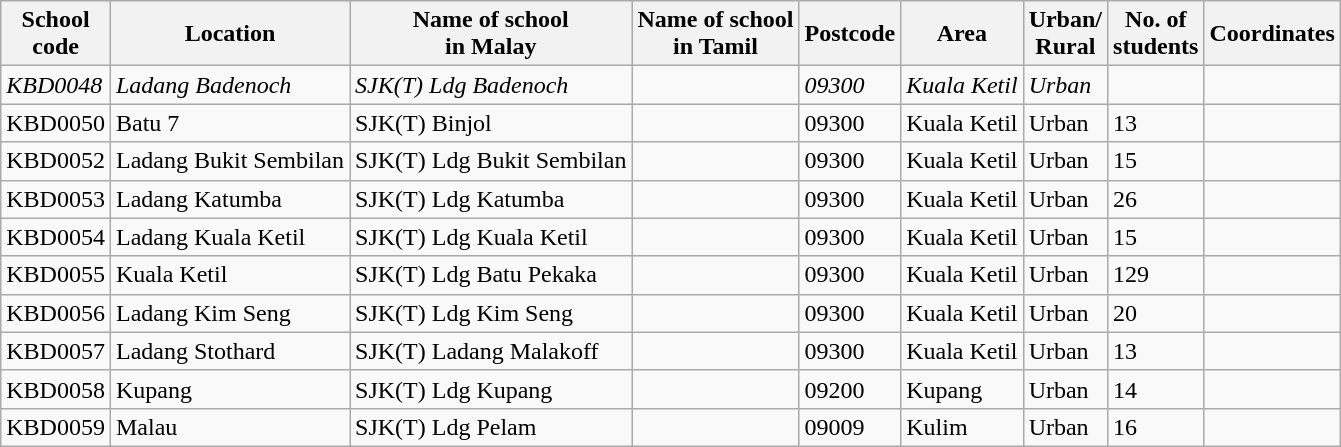<table class="wikitable sortable">
<tr>
<th>School<br>code</th>
<th>Location</th>
<th>Name of school<br>in Malay</th>
<th>Name of school<br>in Tamil</th>
<th>Postcode</th>
<th>Area</th>
<th>Urban/<br>Rural</th>
<th>No. of<br>students</th>
<th>Coordinates</th>
</tr>
<tr>
<td><em>KBD0048</em></td>
<td><em>Ladang Badenoch</em></td>
<td><em>SJK(T) Ldg Badenoch</em></td>
<td></td>
<td><em>09300</em></td>
<td><em>Kuala Ketil</em></td>
<td><em>Urban</em></td>
<td></td>
<td><em></em></td>
</tr>
<tr>
<td>KBD0050</td>
<td>Batu 7</td>
<td>SJK(T) Binjol</td>
<td></td>
<td>09300</td>
<td>Kuala Ketil</td>
<td>Urban</td>
<td>13</td>
<td></td>
</tr>
<tr>
<td>KBD0052</td>
<td>Ladang Bukit Sembilan</td>
<td>SJK(T) Ldg Bukit Sembilan</td>
<td></td>
<td>09300</td>
<td>Kuala Ketil</td>
<td>Urban</td>
<td>15</td>
<td></td>
</tr>
<tr>
<td>KBD0053</td>
<td>Ladang Katumba</td>
<td>SJK(T) Ldg Katumba</td>
<td></td>
<td>09300</td>
<td>Kuala Ketil</td>
<td>Urban</td>
<td>26</td>
<td></td>
</tr>
<tr>
<td>KBD0054</td>
<td>Ladang Kuala Ketil</td>
<td>SJK(T) Ldg Kuala Ketil</td>
<td></td>
<td>09300</td>
<td>Kuala Ketil</td>
<td>Urban</td>
<td>15</td>
<td></td>
</tr>
<tr>
<td>KBD0055</td>
<td>Kuala Ketil</td>
<td>SJK(T) Ldg Batu Pekaka</td>
<td></td>
<td>09300</td>
<td>Kuala Ketil</td>
<td>Urban</td>
<td>129</td>
<td></td>
</tr>
<tr>
<td>KBD0056</td>
<td>Ladang Kim Seng</td>
<td>SJK(T) Ldg Kim Seng</td>
<td></td>
<td>09300</td>
<td>Kuala Ketil</td>
<td>Urban</td>
<td>20</td>
<td></td>
</tr>
<tr>
<td>KBD0057</td>
<td>Ladang Stothard</td>
<td>SJK(T) Ladang Malakoff</td>
<td></td>
<td>09300</td>
<td>Kuala Ketil</td>
<td>Urban</td>
<td>13</td>
<td></td>
</tr>
<tr>
<td>KBD0058</td>
<td>Kupang</td>
<td>SJK(T) Ldg Kupang</td>
<td></td>
<td>09200</td>
<td>Kupang</td>
<td>Urban</td>
<td>14</td>
<td></td>
</tr>
<tr>
<td>KBD0059</td>
<td>Malau</td>
<td>SJK(T) Ldg Pelam</td>
<td></td>
<td>09009</td>
<td>Kulim</td>
<td>Urban</td>
<td>16</td>
<td></td>
</tr>
</table>
